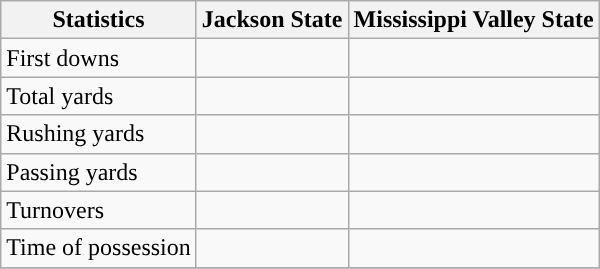<table class="wikitable">
<tr>
<th>Statistics</th>
<th>Jackson State</th>
<th>Mississippi Valley State</th>
</tr>
<tr>
<td>First downs</td>
<td></td>
<td> </td>
</tr>
<tr>
<td>Total yards</td>
<td></td>
<td> </td>
</tr>
<tr>
<td>Rushing yards</td>
<td></td>
<td> </td>
</tr>
<tr>
<td>Passing yards</td>
<td></td>
<td> </td>
</tr>
<tr>
<td>Turnovers</td>
<td></td>
<td> </td>
</tr>
<tr>
<td>Time of possession</td>
<td></td>
<td> </td>
</tr>
<tr>
</tr>
</table>
